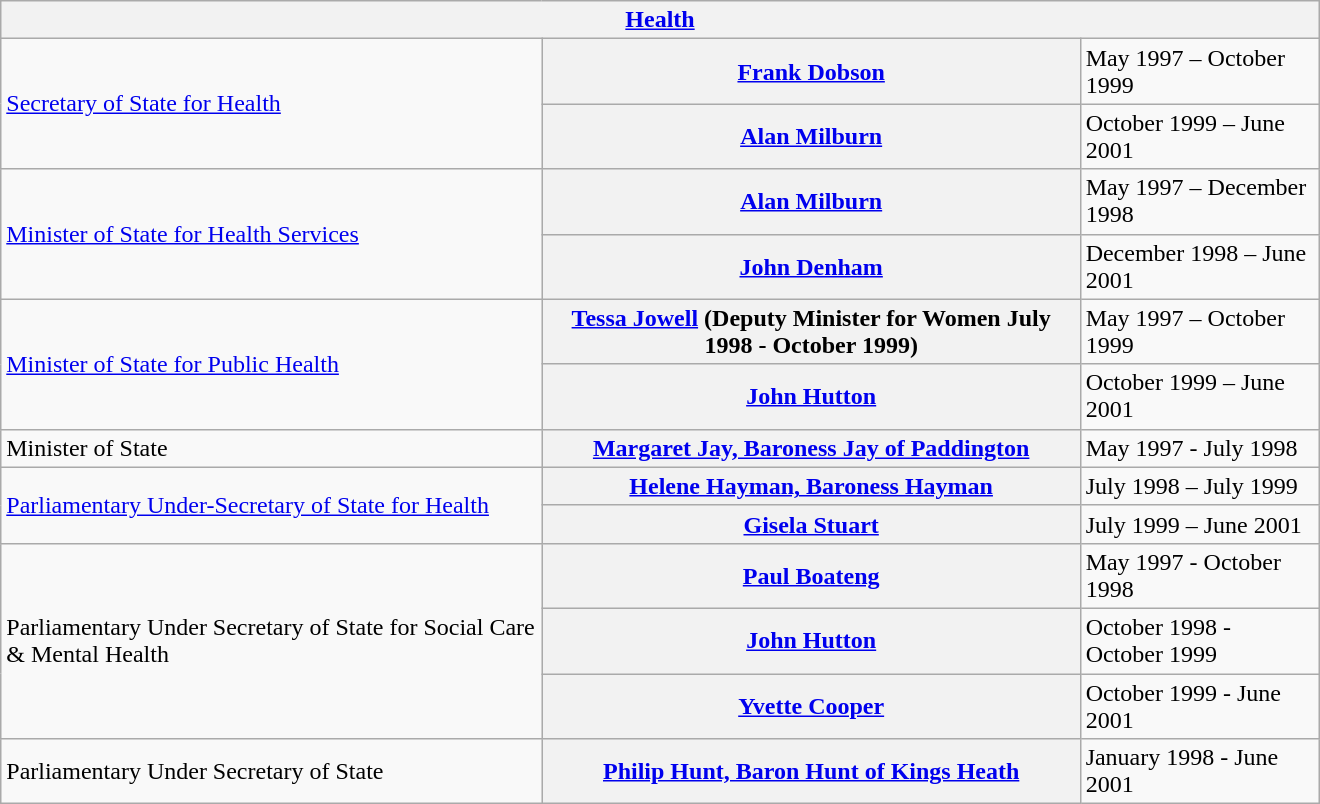<table class="wikitable plainrowheaders" width=100% style="max-width:55em;">
<tr>
<th colspan=4><a href='#'>Health</a></th>
</tr>
<tr>
<td rowspan="2"><a href='#'>Secretary of State for Health</a></td>
<th scope="row" style="font-weight:bold;"><a href='#'>Frank Dobson</a></th>
<td>May 1997 – October 1999</td>
</tr>
<tr>
<th scope="row" style="font-weight:bold;"><a href='#'>Alan Milburn</a></th>
<td>October 1999 – June 2001</td>
</tr>
<tr>
<td rowspan="2"><a href='#'>Minister of State for Health Services</a></td>
<th scope="row"><a href='#'>Alan Milburn</a></th>
<td>May 1997 – December 1998</td>
</tr>
<tr>
<th scope="row"><a href='#'>John Denham</a></th>
<td>December 1998 – June 2001</td>
</tr>
<tr>
<td rowspan="2"><a href='#'>Minister of State for Public Health</a></td>
<th scope="row"><a href='#'>Tessa Jowell</a> (Deputy Minister for Women July 1998 - October 1999)</th>
<td>May 1997 – October 1999</td>
</tr>
<tr>
<th scope="row"><a href='#'>John Hutton</a></th>
<td>October 1999 – June 2001</td>
</tr>
<tr>
<td>Minister of State</td>
<th scope="row"><a href='#'>Margaret Jay, Baroness Jay of Paddington</a></th>
<td>May 1997 - July 1998</td>
</tr>
<tr>
<td rowspan="2"><a href='#'>Parliamentary Under-Secretary of State for Health</a></td>
<th scope="row"><a href='#'>Helene Hayman, Baroness Hayman</a></th>
<td>July 1998 – July 1999</td>
</tr>
<tr>
<th scope="row"><a href='#'>Gisela Stuart</a></th>
<td>July 1999 – June 2001</td>
</tr>
<tr>
<td rowspan="3">Parliamentary Under Secretary of State for Social Care & Mental Health</td>
<th scope="row"><a href='#'>Paul Boateng</a></th>
<td>May 1997 - October 1998</td>
</tr>
<tr>
<th scope="row"><a href='#'>John Hutton</a></th>
<td>October 1998 - October 1999</td>
</tr>
<tr>
<th scope="row"><a href='#'>Yvette Cooper</a></th>
<td>October 1999 - June 2001</td>
</tr>
<tr>
<td>Parliamentary Under Secretary of State</td>
<th scope="row"><a href='#'>Philip Hunt, Baron Hunt of Kings Heath</a></th>
<td>January 1998 - June 2001</td>
</tr>
</table>
